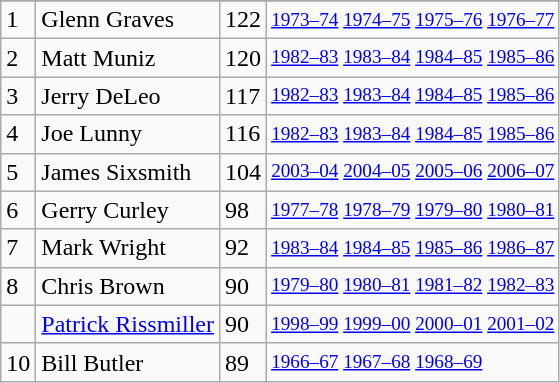<table class="wikitable">
<tr>
</tr>
<tr>
<td>1</td>
<td>Glenn Graves</td>
<td>122</td>
<td style="font-size:80%;"><a href='#'>1973–74</a> <a href='#'>1974–75</a> <a href='#'>1975–76</a> <a href='#'>1976–77</a></td>
</tr>
<tr>
<td>2</td>
<td>Matt Muniz</td>
<td>120</td>
<td style="font-size:80%;"><a href='#'>1982–83</a> <a href='#'>1983–84</a> <a href='#'>1984–85</a> <a href='#'>1985–86</a></td>
</tr>
<tr>
<td>3</td>
<td>Jerry DeLeo</td>
<td>117</td>
<td style="font-size:80%;"><a href='#'>1982–83</a> <a href='#'>1983–84</a> <a href='#'>1984–85</a> <a href='#'>1985–86</a></td>
</tr>
<tr>
<td>4</td>
<td>Joe Lunny</td>
<td>116</td>
<td style="font-size:80%;"><a href='#'>1982–83</a> <a href='#'>1983–84</a> <a href='#'>1984–85</a> <a href='#'>1985–86</a></td>
</tr>
<tr>
<td>5</td>
<td>James Sixsmith</td>
<td>104</td>
<td style="font-size:80%;"><a href='#'>2003–04</a> <a href='#'>2004–05</a> <a href='#'>2005–06</a> <a href='#'>2006–07</a></td>
</tr>
<tr>
<td>6</td>
<td>Gerry Curley</td>
<td>98</td>
<td style="font-size:80%;"><a href='#'>1977–78</a> <a href='#'>1978–79</a> <a href='#'>1979–80</a> <a href='#'>1980–81</a></td>
</tr>
<tr>
<td>7</td>
<td>Mark Wright</td>
<td>92</td>
<td style="font-size:80%;"><a href='#'>1983–84</a> <a href='#'>1984–85</a> <a href='#'>1985–86</a> <a href='#'>1986–87</a></td>
</tr>
<tr>
<td>8</td>
<td>Chris Brown</td>
<td>90</td>
<td style="font-size:80%;"><a href='#'>1979–80</a> <a href='#'>1980–81</a> <a href='#'>1981–82</a> <a href='#'>1982–83</a></td>
</tr>
<tr>
<td></td>
<td><a href='#'>Patrick Rissmiller</a></td>
<td>90</td>
<td style="font-size:80%;"><a href='#'>1998–99</a> <a href='#'>1999–00</a> <a href='#'>2000–01</a> <a href='#'>2001–02</a></td>
</tr>
<tr>
<td>10</td>
<td>Bill Butler</td>
<td>89</td>
<td style="font-size:80%;"><a href='#'>1966–67</a> <a href='#'>1967–68</a> <a href='#'>1968–69</a></td>
</tr>
</table>
